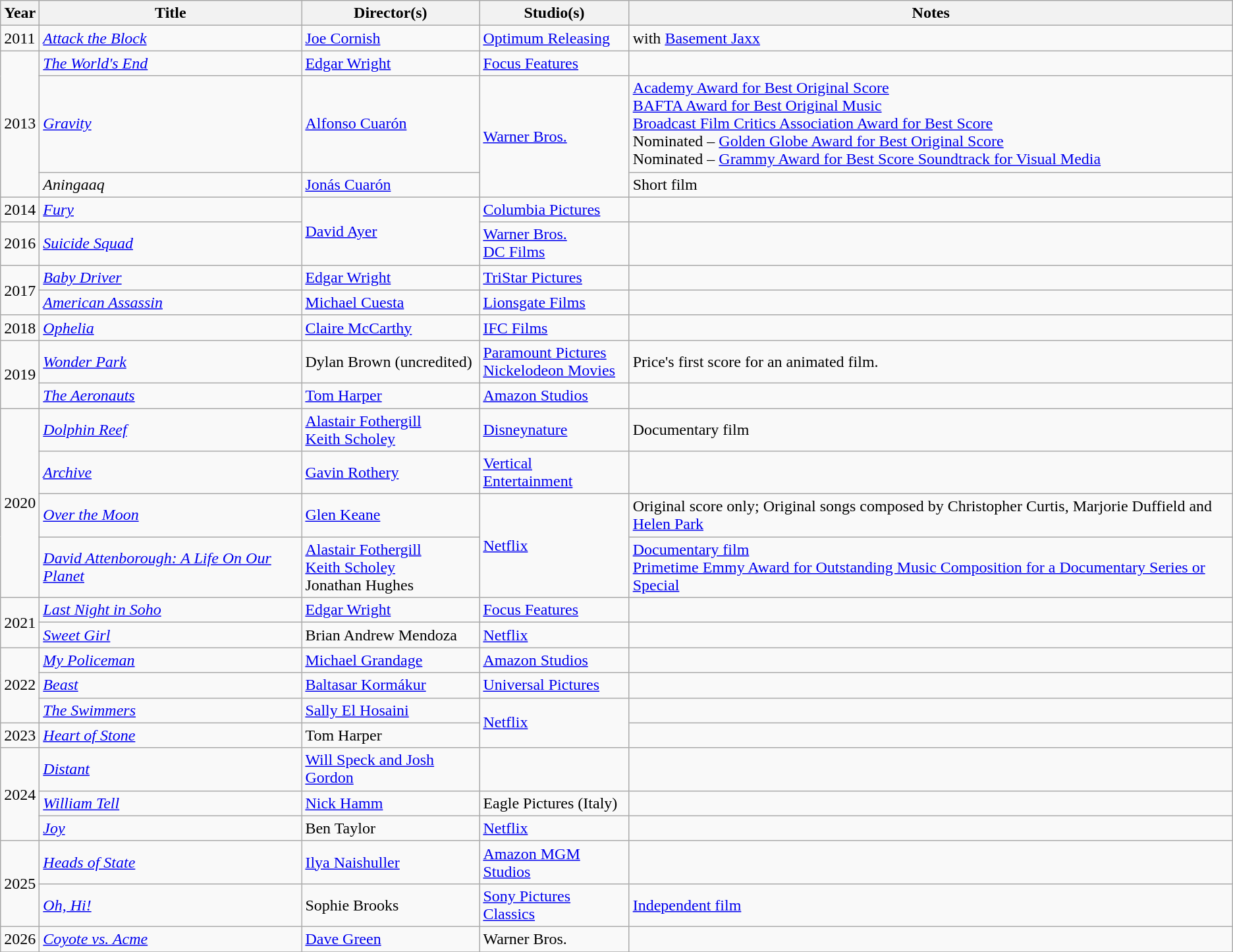<table class="wikitable sortable">
<tr>
<th>Year</th>
<th>Title</th>
<th>Director(s)</th>
<th>Studio(s)</th>
<th>Notes</th>
</tr>
<tr>
<td>2011</td>
<td><em><a href='#'>Attack the Block</a></em></td>
<td><a href='#'>Joe Cornish</a></td>
<td><a href='#'>Optimum Releasing</a></td>
<td>with <a href='#'>Basement Jaxx</a></td>
</tr>
<tr>
<td rowspan=3>2013</td>
<td><em><a href='#'>The World's End</a></em></td>
<td><a href='#'>Edgar Wright</a></td>
<td><a href='#'>Focus Features</a></td>
<td></td>
</tr>
<tr>
<td><em><a href='#'>Gravity</a></em></td>
<td><a href='#'>Alfonso Cuarón</a></td>
<td rowspan=2><a href='#'>Warner Bros.</a></td>
<td><a href='#'>Academy Award for Best Original Score</a><br><a href='#'>BAFTA Award for Best Original Music</a><br><a href='#'>Broadcast Film Critics Association Award for Best Score</a><br>Nominated – <a href='#'>Golden Globe Award for Best Original Score</a><br> Nominated – <a href='#'>Grammy Award for Best Score Soundtrack for Visual Media</a></td>
</tr>
<tr>
<td><em>Aningaaq</em></td>
<td><a href='#'>Jonás Cuarón</a></td>
<td>Short film</td>
</tr>
<tr>
<td>2014</td>
<td><em><a href='#'>Fury</a></em></td>
<td rowspan=2><a href='#'>David Ayer</a></td>
<td><a href='#'>Columbia Pictures</a></td>
<td></td>
</tr>
<tr>
<td>2016</td>
<td><em><a href='#'>Suicide Squad</a></em></td>
<td><a href='#'>Warner Bros.</a><br><a href='#'>DC Films</a></td>
<td></td>
</tr>
<tr>
<td rowspan=2>2017</td>
<td><em><a href='#'>Baby Driver</a></em></td>
<td><a href='#'>Edgar Wright</a></td>
<td><a href='#'>TriStar Pictures</a></td>
<td></td>
</tr>
<tr>
<td><em><a href='#'>American Assassin</a></em></td>
<td><a href='#'>Michael Cuesta</a></td>
<td><a href='#'>Lionsgate Films</a></td>
<td></td>
</tr>
<tr>
<td>2018</td>
<td><em><a href='#'>Ophelia</a></em></td>
<td><a href='#'>Claire McCarthy</a></td>
<td><a href='#'>IFC Films</a></td>
<td></td>
</tr>
<tr>
<td rowspan=2>2019</td>
<td><em><a href='#'>Wonder Park</a></em></td>
<td>Dylan Brown (uncredited)</td>
<td><a href='#'>Paramount Pictures</a><br><a href='#'>Nickelodeon Movies</a></td>
<td>Price's first score for an animated film.</td>
</tr>
<tr>
<td><em><a href='#'>The Aeronauts</a></em></td>
<td><a href='#'>Tom Harper</a></td>
<td><a href='#'>Amazon Studios</a></td>
<td></td>
</tr>
<tr>
<td rowspan="4">2020</td>
<td><em><a href='#'>Dolphin Reef</a></em></td>
<td><a href='#'>Alastair Fothergill</a><br><a href='#'>Keith Scholey</a></td>
<td><a href='#'>Disneynature</a></td>
<td>Documentary film</td>
</tr>
<tr>
<td><em><a href='#'>Archive</a></em></td>
<td><a href='#'>Gavin Rothery</a></td>
<td><a href='#'>Vertical Entertainment</a></td>
<td></td>
</tr>
<tr>
<td><em><a href='#'>Over the Moon</a></em></td>
<td><a href='#'>Glen Keane</a></td>
<td rowspan=2><a href='#'>Netflix</a></td>
<td>Original score only; Original songs composed by Christopher Curtis, Marjorie Duffield and <a href='#'>Helen Park</a></td>
</tr>
<tr>
<td><em><a href='#'>David Attenborough: A Life On Our Planet</a></em></td>
<td><a href='#'>Alastair Fothergill</a><br><a href='#'>Keith Scholey</a><br>Jonathan Hughes</td>
<td><a href='#'>Documentary film</a><br> <a href='#'>Primetime Emmy Award for Outstanding Music Composition for a Documentary Series or Special</a></td>
</tr>
<tr>
<td rowspan=2>2021</td>
<td><em><a href='#'>Last Night in Soho</a></em></td>
<td><a href='#'>Edgar Wright</a></td>
<td><a href='#'>Focus Features</a></td>
<td></td>
</tr>
<tr>
<td><em><a href='#'>Sweet Girl</a></em></td>
<td>Brian Andrew Mendoza</td>
<td><a href='#'>Netflix</a></td>
<td></td>
</tr>
<tr>
<td rowspan=3>2022</td>
<td><em><a href='#'>My Policeman</a></em></td>
<td><a href='#'>Michael Grandage</a></td>
<td><a href='#'>Amazon Studios</a></td>
<td></td>
</tr>
<tr>
<td><em><a href='#'>Beast</a></em></td>
<td><a href='#'>Baltasar Kormákur</a></td>
<td><a href='#'>Universal Pictures</a></td>
<td></td>
</tr>
<tr>
<td><em><a href='#'>The Swimmers</a></em></td>
<td><a href='#'>Sally El Hosaini</a></td>
<td rowspan=2><a href='#'>Netflix</a></td>
<td></td>
</tr>
<tr>
<td>2023</td>
<td><em><a href='#'>Heart of Stone</a></em></td>
<td>Tom Harper</td>
<td></td>
</tr>
<tr>
<td rowspan=3>2024</td>
<td><em><a href='#'>Distant</a></em></td>
<td><a href='#'>Will Speck and Josh Gordon</a></td>
<td></td>
<td></td>
</tr>
<tr>
<td><em><a href='#'>William Tell</a></em></td>
<td><a href='#'>Nick Hamm</a></td>
<td>Eagle Pictures (Italy)</td>
<td></td>
</tr>
<tr>
<td><em><a href='#'>Joy</a></em></td>
<td>Ben Taylor</td>
<td><a href='#'>Netflix</a></td>
<td></td>
</tr>
<tr>
<td rowspan=2>2025</td>
<td><em><a href='#'>Heads of State</a></em></td>
<td><a href='#'>Ilya Naishuller</a></td>
<td><a href='#'>Amazon MGM Studios</a></td>
<td></td>
</tr>
<tr>
<td><em><a href='#'>Oh, Hi!</a></em></td>
<td>Sophie Brooks</td>
<td><a href='#'>Sony Pictures Classics</a></td>
<td><a href='#'>Independent film</a></td>
</tr>
<tr>
<td>2026</td>
<td><em><a href='#'>Coyote vs. Acme</a></em></td>
<td><a href='#'>Dave Green</a></td>
<td>Warner Bros.</td>
<td></td>
</tr>
<tr>
</tr>
</table>
